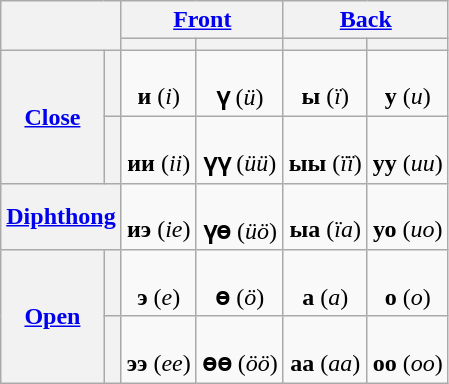<table class=wikitable style="text-align:center">
<tr>
<th colspan="2" rowspan="2"></th>
<th colspan="2"><a href='#'>Front</a></th>
<th colspan="2"><a href='#'>Back</a></th>
</tr>
<tr>
<th></th>
<th></th>
<th></th>
<th></th>
</tr>
<tr>
<th rowspan="2"><a href='#'>Close</a></th>
<th></th>
<td><br> <strong>и</strong> (<em>i</em>)</td>
<td><br> <strong>ү</strong> (<em>ü</em>)</td>
<td><br> <strong>ы</strong> (<em>ï</em>)</td>
<td><br> <strong>у</strong> (<em>u</em>)</td>
</tr>
<tr>
<th></th>
<td><br> <strong>ии </strong> (<em>ii</em>)</td>
<td><br> <strong>үү</strong> (<em>üü</em>)</td>
<td><br> <strong>ыы</strong> (<em>ïï</em>)</td>
<td><br> <strong>уу</strong> (<em>uu</em>)</td>
</tr>
<tr>
<th colspan="2"><a href='#'>Diphthong</a></th>
<td><br> <strong>иэ </strong> (<em>ie</em>)</td>
<td><br> <strong>үө</strong> (<em>üö</em>)</td>
<td><br> <strong>ыа</strong> (<em>ïa</em>)</td>
<td><br> <strong>уо</strong> (<em>uo</em>)</td>
</tr>
<tr>
<th rowspan="2"><a href='#'>Open</a></th>
<th></th>
<td><br> <strong>э</strong> (<em>e</em>)</td>
<td><br> <strong>ө</strong> (<em>ö</em>)</td>
<td><br> <strong>а</strong> (<em>a</em>)</td>
<td><br> <strong>о</strong> (<em>o</em>)</td>
</tr>
<tr>
<th></th>
<td><br> <strong>ээ</strong> (<em>ee</em>)</td>
<td><br> <strong>өө</strong> (<em>öö</em>)</td>
<td><br> <strong>аа</strong> (<em>aa</em>)</td>
<td><br> <strong>оо</strong> (<em>oo</em>)</td>
</tr>
</table>
